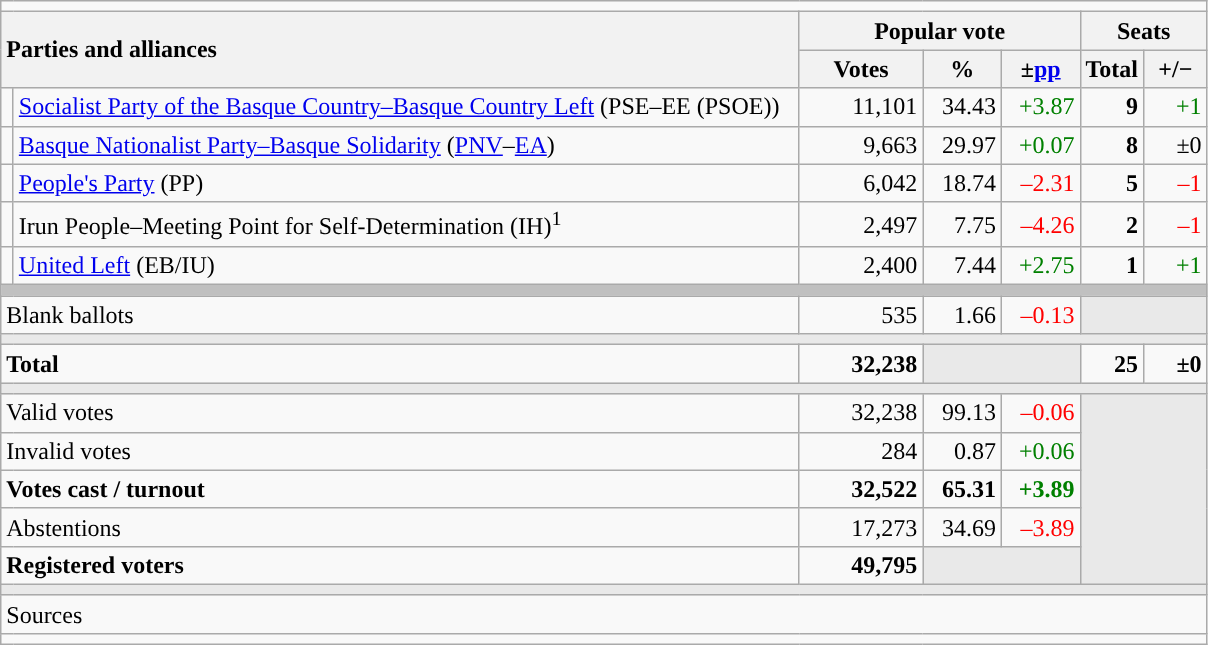<table class="wikitable" style="text-align:right;">
<tr>
<td colspan="7"></td>
</tr>
<tr>
<th style="text-align:left;" rowspan="2" colspan="2" width="525">Parties and alliances</th>
<th colspan="3">Popular vote</th>
<th colspan="2">Seats</th>
</tr>
<tr>
<th width="75">Votes</th>
<th width="45">%</th>
<th width="45">±<a href='#'>pp</a></th>
<th width="35">Total</th>
<th width="35">+/−</th>
</tr>
<tr>
<td width="1" style="color:inherit;background:"></td>
<td align="left"><a href='#'>Socialist Party of the Basque Country–Basque Country Left</a> (PSE–EE (PSOE))</td>
<td>11,101</td>
<td>34.43</td>
<td style="color:green;">+3.87</td>
<td><strong>9</strong></td>
<td style="color:green;">+1</td>
</tr>
<tr>
<td style="color:inherit;background:"></td>
<td align="left"><a href='#'>Basque Nationalist Party–Basque Solidarity</a> (<a href='#'>PNV</a>–<a href='#'>EA</a>)</td>
<td>9,663</td>
<td>29.97</td>
<td style="color:green;">+0.07</td>
<td><strong>8</strong></td>
<td>±0</td>
</tr>
<tr>
<td style="color:inherit;background:"></td>
<td align="left"><a href='#'>People's Party</a> (PP)</td>
<td>6,042</td>
<td>18.74</td>
<td style="color:red;">–2.31</td>
<td><strong>5</strong></td>
<td style="color:red;">–1</td>
</tr>
<tr>
<td style="color:inherit;background:"></td>
<td align="left">Irun People–Meeting Point for Self-Determination (IH)<sup>1</sup></td>
<td>2,497</td>
<td>7.75</td>
<td style="color:red;">–4.26</td>
<td><strong>2</strong></td>
<td style="color:red;">–1</td>
</tr>
<tr>
<td style="color:inherit;background:"></td>
<td align="left"><a href='#'>United Left</a> (EB/IU)</td>
<td>2,400</td>
<td>7.44</td>
<td style="color:green;">+2.75</td>
<td><strong>1</strong></td>
<td style="color:green;">+1</td>
</tr>
<tr>
<td colspan="7" style="color:inherit;background:#C0C0C0"></td>
</tr>
<tr>
<td align="left" colspan="2">Blank ballots</td>
<td>535</td>
<td>1.66</td>
<td style="color:red;">–0.13</td>
<td style="color:inherit;background:#E9E9E9" colspan="2"></td>
</tr>
<tr>
<td colspan="7" style="color:inherit;background:#E9E9E9"></td>
</tr>
<tr style="font-weight:bold;">
<td align="left" colspan="2">Total</td>
<td>32,238</td>
<td bgcolor="#E9E9E9" colspan="2"></td>
<td>25</td>
<td>±0</td>
</tr>
<tr>
<td colspan="7" style="color:inherit;background:#E9E9E9"></td>
</tr>
<tr>
<td align="left" colspan="2">Valid votes</td>
<td>32,238</td>
<td>99.13</td>
<td style="color:red;">–0.06</td>
<td bgcolor="#E9E9E9" colspan="2" rowspan="5"></td>
</tr>
<tr>
<td align="left" colspan="2">Invalid votes</td>
<td>284</td>
<td>0.87</td>
<td style="color:green;">+0.06</td>
</tr>
<tr style="font-weight:bold;">
<td align="left" colspan="2">Votes cast / turnout</td>
<td>32,522</td>
<td>65.31</td>
<td style="color:green;">+3.89</td>
</tr>
<tr>
<td align="left" colspan="2">Abstentions</td>
<td>17,273</td>
<td>34.69</td>
<td style="color:red;">–3.89</td>
</tr>
<tr style="font-weight:bold;">
<td align="left" colspan="2">Registered voters</td>
<td>49,795</td>
<td bgcolor="#E9E9E9" colspan="2"></td>
</tr>
<tr>
<td colspan="7" style="color:inherit;background:#E9E9E9"></td>
</tr>
<tr>
<td align="left" colspan="7">Sources</td>
</tr>
<tr>
<td colspan="7" style="text-align:left; max-width:790px;"></td>
</tr>
</table>
